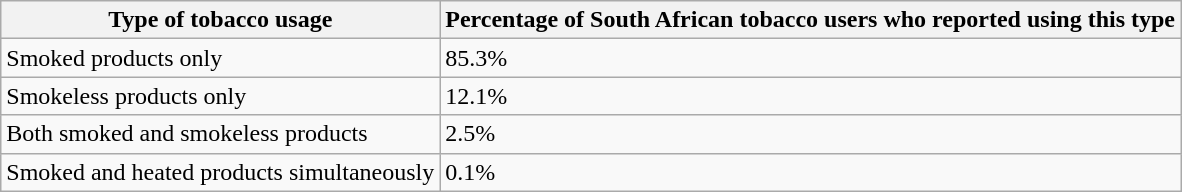<table class= "wikitable sortable collapsible">
<tr>
<th>Type of tobacco usage</th>
<th>Percentage of South African tobacco users who reported using this type</th>
</tr>
<tr>
<td>Smoked products only</td>
<td>85.3%</td>
</tr>
<tr>
<td>Smokeless products only</td>
<td>12.1%</td>
</tr>
<tr>
<td>Both smoked and smokeless products</td>
<td>2.5%</td>
</tr>
<tr>
<td>Smoked and heated products simultaneously</td>
<td>0.1%</td>
</tr>
</table>
